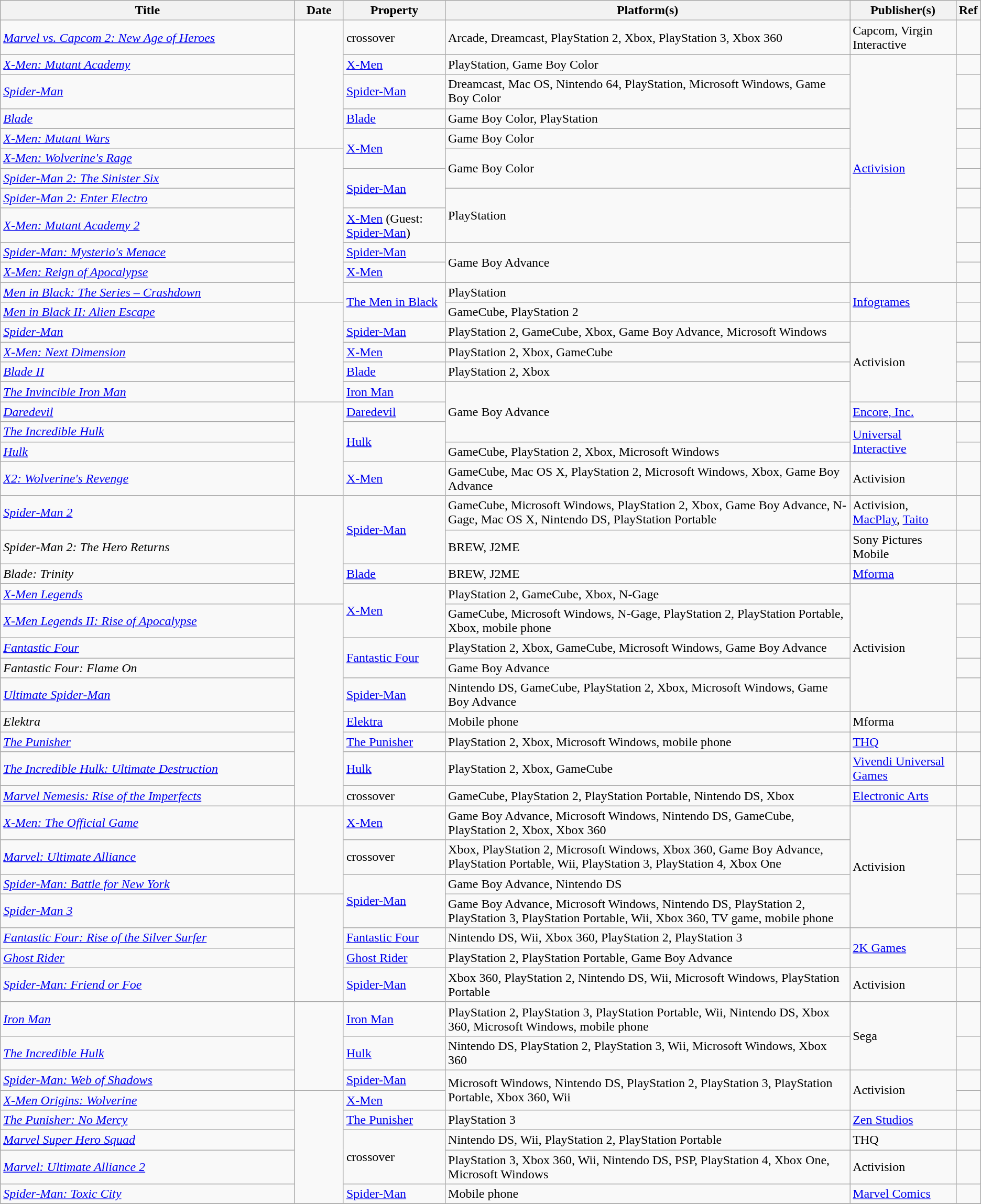<table class="wikitable sortable">
<tr>
<th style="width:30%;">Title</th>
<th style="width:5%;">Date</th>
<th>Property</th>
<th>Platform(s)</th>
<th>Publisher(s)</th>
<th>Ref</th>
</tr>
<tr>
<td><em><a href='#'>Marvel vs. Capcom 2: New Age of Heroes</a></em></td>
<td rowspan="5"></td>
<td>crossover</td>
<td>Arcade, Dreamcast, PlayStation 2, Xbox, PlayStation 3, Xbox 360</td>
<td>Capcom, Virgin Interactive</td>
<td></td>
</tr>
<tr>
<td><em><a href='#'>X-Men: Mutant Academy</a></em></td>
<td><a href='#'>X-Men</a></td>
<td>PlayStation, Game Boy Color</td>
<td rowspan="10"><a href='#'>Activision</a></td>
<td></td>
</tr>
<tr>
<td><em><a href='#'>Spider-Man</a></em></td>
<td><a href='#'>Spider-Man</a></td>
<td>Dreamcast, Mac OS, Nintendo 64, PlayStation, Microsoft Windows, Game Boy Color</td>
<td></td>
</tr>
<tr>
<td><em><a href='#'>Blade</a></em></td>
<td><a href='#'>Blade</a></td>
<td>Game Boy Color, PlayStation</td>
<td></td>
</tr>
<tr>
<td><em><a href='#'>X-Men: Mutant Wars</a></em></td>
<td rowspan="2"><a href='#'>X-Men</a></td>
<td>Game Boy Color</td>
<td></td>
</tr>
<tr>
<td><em><a href='#'>X-Men: Wolverine's Rage</a></em></td>
<td rowspan="7"></td>
<td rowspan="2">Game Boy Color</td>
<td></td>
</tr>
<tr>
<td><em><a href='#'>Spider-Man 2: The Sinister Six</a></em></td>
<td rowspan="2"><a href='#'>Spider-Man</a></td>
<td></td>
</tr>
<tr>
<td><em><a href='#'>Spider-Man 2: Enter Electro</a></em></td>
<td rowspan="2">PlayStation</td>
<td></td>
</tr>
<tr>
<td><em><a href='#'>X-Men: Mutant Academy 2</a></em></td>
<td><a href='#'>X-Men</a> (Guest: <a href='#'>Spider-Man</a>)</td>
<td></td>
</tr>
<tr>
<td><em><a href='#'>Spider-Man: Mysterio's Menace</a></em></td>
<td><a href='#'>Spider-Man</a></td>
<td rowspan="2">Game Boy Advance</td>
<td></td>
</tr>
<tr>
<td><em><a href='#'>X-Men: Reign of Apocalypse</a></em></td>
<td><a href='#'>X-Men</a></td>
<td></td>
</tr>
<tr>
<td><em><a href='#'>Men in Black: The Series – Crashdown</a></em></td>
<td rowspan="2"><a href='#'>The Men in Black</a></td>
<td>PlayStation</td>
<td rowspan="2"><a href='#'>Infogrames</a></td>
<td></td>
</tr>
<tr>
<td><em><a href='#'>Men in Black II: Alien Escape</a></em></td>
<td rowspan="5"></td>
<td>GameCube, PlayStation 2</td>
<td></td>
</tr>
<tr>
<td><em><a href='#'>Spider-Man</a></em></td>
<td><a href='#'>Spider-Man</a></td>
<td>PlayStation 2, GameCube, Xbox, Game Boy Advance, Microsoft Windows</td>
<td rowspan="4">Activision</td>
<td></td>
</tr>
<tr>
<td><em><a href='#'>X-Men: Next Dimension</a></em></td>
<td><a href='#'>X-Men</a></td>
<td>PlayStation 2, Xbox, GameCube</td>
<td></td>
</tr>
<tr>
<td><em><a href='#'>Blade II</a></em></td>
<td><a href='#'>Blade</a></td>
<td>PlayStation 2, Xbox</td>
<td></td>
</tr>
<tr>
<td><em><a href='#'>The Invincible Iron Man</a></em></td>
<td><a href='#'>Iron Man</a></td>
<td rowspan="3">Game Boy Advance</td>
<td></td>
</tr>
<tr>
<td><em><a href='#'>Daredevil</a></em></td>
<td rowspan="4"></td>
<td><a href='#'>Daredevil</a></td>
<td><a href='#'>Encore, Inc.</a></td>
<td></td>
</tr>
<tr>
<td><em><a href='#'>The Incredible Hulk</a></em></td>
<td rowspan="2"><a href='#'>Hulk</a></td>
<td rowspan="2"><a href='#'>Universal Interactive</a></td>
<td></td>
</tr>
<tr>
<td><em><a href='#'>Hulk</a></em></td>
<td>GameCube, PlayStation 2, Xbox, Microsoft Windows</td>
<td></td>
</tr>
<tr>
<td><em><a href='#'>X2: Wolverine's Revenge</a></em></td>
<td><a href='#'>X-Men</a></td>
<td>GameCube, Mac OS X, PlayStation 2, Microsoft Windows, Xbox, Game Boy Advance</td>
<td>Activision</td>
<td></td>
</tr>
<tr>
<td><em><a href='#'>Spider-Man 2</a></em></td>
<td rowspan="4"></td>
<td rowspan="2"><a href='#'>Spider-Man</a></td>
<td>GameCube, Microsoft Windows, PlayStation 2, Xbox, Game Boy Advance, N-Gage, Mac OS X, Nintendo DS, PlayStation Portable</td>
<td>Activision, <a href='#'>MacPlay</a>, <a href='#'>Taito</a></td>
<td></td>
</tr>
<tr>
<td><em>Spider-Man 2: The Hero Returns</em></td>
<td>BREW, J2ME</td>
<td>Sony Pictures Mobile</td>
<td></td>
</tr>
<tr>
<td><em>Blade: Trinity</em></td>
<td><a href='#'>Blade</a></td>
<td>BREW, J2ME</td>
<td><a href='#'>Mforma</a></td>
<td></td>
</tr>
<tr>
<td><em><a href='#'>X-Men Legends</a></em></td>
<td rowspan="2"><a href='#'>X-Men</a></td>
<td>PlayStation 2, GameCube, Xbox, N-Gage</td>
<td rowspan="5">Activision</td>
<td></td>
</tr>
<tr>
<td><em><a href='#'>X-Men Legends II: Rise of Apocalypse</a></em></td>
<td rowspan="8"></td>
<td>GameCube, Microsoft Windows, N-Gage, PlayStation 2, PlayStation Portable, Xbox, mobile phone</td>
<td></td>
</tr>
<tr>
<td><em><a href='#'>Fantastic Four</a></em></td>
<td rowspan="2"><a href='#'>Fantastic Four</a></td>
<td>PlayStation 2, Xbox, GameCube, Microsoft Windows, Game Boy Advance</td>
<td></td>
</tr>
<tr>
<td><em>Fantastic Four: Flame On</em></td>
<td>Game Boy Advance</td>
<td></td>
</tr>
<tr>
<td><em><a href='#'>Ultimate Spider-Man</a></em></td>
<td><a href='#'>Spider-Man</a></td>
<td>Nintendo DS, GameCube, PlayStation 2, Xbox, Microsoft Windows, Game Boy Advance</td>
<td></td>
</tr>
<tr>
<td><em>Elektra</em></td>
<td><a href='#'>Elektra</a></td>
<td>Mobile phone</td>
<td>Mforma</td>
<td></td>
</tr>
<tr>
<td><em><a href='#'>The Punisher</a></em></td>
<td><a href='#'>The Punisher</a></td>
<td>PlayStation 2, Xbox, Microsoft Windows, mobile phone</td>
<td><a href='#'>THQ</a></td>
<td></td>
</tr>
<tr>
<td><em><a href='#'>The Incredible Hulk: Ultimate Destruction</a></em></td>
<td><a href='#'>Hulk</a></td>
<td>PlayStation 2, Xbox, GameCube</td>
<td><a href='#'>Vivendi Universal Games</a></td>
<td></td>
</tr>
<tr>
<td><em><a href='#'>Marvel Nemesis: Rise of the Imperfects</a></em></td>
<td>crossover</td>
<td>GameCube, PlayStation 2, PlayStation Portable, Nintendo DS, Xbox</td>
<td><a href='#'>Electronic Arts</a></td>
<td></td>
</tr>
<tr>
<td><em><a href='#'>X-Men: The Official Game</a></em></td>
<td rowspan="3"></td>
<td><a href='#'>X-Men</a></td>
<td>Game Boy Advance, Microsoft Windows, Nintendo DS, GameCube, PlayStation 2, Xbox, Xbox 360</td>
<td rowspan="4">Activision</td>
<td></td>
</tr>
<tr>
<td><em><a href='#'>Marvel: Ultimate Alliance</a></em></td>
<td>crossover</td>
<td>Xbox, PlayStation 2, Microsoft Windows, Xbox 360, Game Boy Advance, PlayStation Portable, Wii, PlayStation 3, PlayStation 4, Xbox One</td>
<td></td>
</tr>
<tr>
<td><em><a href='#'>Spider-Man: Battle for New York</a></em></td>
<td rowspan="2"><a href='#'>Spider-Man</a></td>
<td>Game Boy Advance, Nintendo DS</td>
<td></td>
</tr>
<tr>
<td><em><a href='#'>Spider-Man 3</a></em></td>
<td rowspan="4"></td>
<td>Game Boy Advance, Microsoft Windows, Nintendo DS, PlayStation 2, PlayStation 3, PlayStation Portable, Wii, Xbox 360, TV game, mobile phone</td>
<td></td>
</tr>
<tr>
<td><em><a href='#'>Fantastic Four: Rise of the Silver Surfer</a></em></td>
<td><a href='#'>Fantastic Four</a></td>
<td>Nintendo DS, Wii, Xbox 360, PlayStation 2, PlayStation 3</td>
<td rowspan="2"><a href='#'>2K Games</a></td>
<td></td>
</tr>
<tr>
<td><em><a href='#'>Ghost Rider</a></em></td>
<td><a href='#'>Ghost Rider</a></td>
<td>PlayStation 2, PlayStation Portable, Game Boy Advance</td>
<td></td>
</tr>
<tr>
<td><em><a href='#'>Spider-Man: Friend or Foe</a></em></td>
<td><a href='#'>Spider-Man</a></td>
<td>Xbox 360, PlayStation 2, Nintendo DS, Wii, Microsoft Windows, PlayStation Portable</td>
<td>Activision</td>
<td></td>
</tr>
<tr>
<td><em><a href='#'>Iron Man</a></em></td>
<td rowspan="3"></td>
<td><a href='#'>Iron Man</a></td>
<td>PlayStation 2, PlayStation 3, PlayStation Portable, Wii, Nintendo DS, Xbox 360, Microsoft Windows, mobile phone</td>
<td rowspan="2">Sega</td>
<td></td>
</tr>
<tr>
<td><em><a href='#'>The Incredible Hulk</a></em></td>
<td><a href='#'>Hulk</a></td>
<td>Nintendo DS, PlayStation 2, PlayStation 3, Wii, Microsoft Windows, Xbox 360</td>
<td></td>
</tr>
<tr>
<td><em><a href='#'>Spider-Man: Web of Shadows</a></em></td>
<td><a href='#'>Spider-Man</a></td>
<td rowspan="2">Microsoft Windows, Nintendo DS, PlayStation 2, PlayStation 3, PlayStation Portable, Xbox 360, Wii</td>
<td rowspan="2">Activision</td>
<td></td>
</tr>
<tr>
<td><em><a href='#'>X-Men Origins: Wolverine</a></em></td>
<td rowspan="5"></td>
<td><a href='#'>X-Men</a></td>
<td></td>
</tr>
<tr>
<td><em><a href='#'>The Punisher: No Mercy</a></em></td>
<td><a href='#'>The Punisher</a></td>
<td>PlayStation 3</td>
<td><a href='#'>Zen Studios</a></td>
<td></td>
</tr>
<tr>
<td><em><a href='#'>Marvel Super Hero Squad</a></em></td>
<td rowspan="2">crossover</td>
<td>Nintendo DS, Wii, PlayStation 2, PlayStation Portable</td>
<td>THQ</td>
<td></td>
</tr>
<tr>
<td><em><a href='#'>Marvel: Ultimate Alliance 2</a></em></td>
<td>PlayStation 3, Xbox 360, Wii, Nintendo DS, PSP, PlayStation 4, Xbox One, Microsoft Windows</td>
<td>Activision</td>
<td></td>
</tr>
<tr>
<td><em><a href='#'>Spider-Man: Toxic City</a></em></td>
<td><a href='#'>Spider-Man</a></td>
<td>Mobile phone</td>
<td><a href='#'>Marvel Comics</a></td>
<td></td>
</tr>
<tr>
</tr>
</table>
